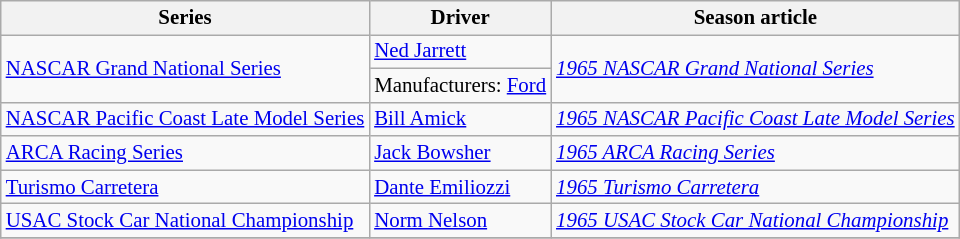<table class="wikitable" style="font-size: 87%;">
<tr>
<th>Series</th>
<th>Driver</th>
<th>Season article</th>
</tr>
<tr>
<td rowspan=2><a href='#'>NASCAR Grand National Series</a></td>
<td> <a href='#'>Ned Jarrett</a></td>
<td rowspan=2><em><a href='#'>1965 NASCAR Grand National Series</a></em></td>
</tr>
<tr>
<td>Manufacturers:  <a href='#'>Ford</a></td>
</tr>
<tr>
<td><a href='#'>NASCAR Pacific Coast Late Model Series</a></td>
<td> <a href='#'>Bill Amick</a></td>
<td><em><a href='#'>1965 NASCAR Pacific Coast Late Model Series</a></em></td>
</tr>
<tr>
<td><a href='#'>ARCA Racing Series</a></td>
<td> <a href='#'>Jack Bowsher</a></td>
<td><em><a href='#'>1965 ARCA Racing Series</a></em></td>
</tr>
<tr>
<td><a href='#'>Turismo Carretera</a></td>
<td> <a href='#'>Dante Emiliozzi</a></td>
<td><em><a href='#'>1965 Turismo Carretera</a></em></td>
</tr>
<tr>
<td><a href='#'>USAC Stock Car National Championship</a></td>
<td> <a href='#'>Norm Nelson</a></td>
<td><em><a href='#'>1965 USAC Stock Car National Championship</a></em></td>
</tr>
<tr>
</tr>
</table>
